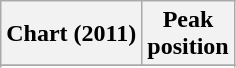<table class="wikitable sortable">
<tr>
<th>Chart (2011)</th>
<th>Peak<br>position</th>
</tr>
<tr>
</tr>
<tr>
</tr>
<tr>
</tr>
</table>
